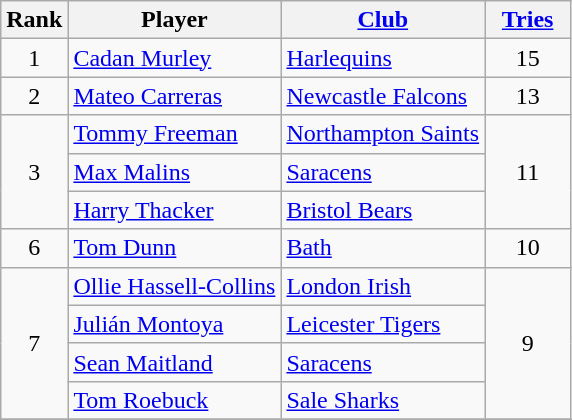<table class="wikitable" style="text-align:center">
<tr>
<th>Rank</th>
<th>Player</th>
<th><a href='#'>Club</a></th>
<th style="width:50px;"><a href='#'>Tries</a></th>
</tr>
<tr>
<td>1</td>
<td align=left> <a href='#'>Cadan Murley</a></td>
<td align=left><a href='#'>Harlequins</a></td>
<td>15</td>
</tr>
<tr>
<td>2</td>
<td align=left> <a href='#'>Mateo Carreras</a></td>
<td align=left><a href='#'>Newcastle Falcons</a></td>
<td>13</td>
</tr>
<tr>
<td rowspan=3>3</td>
<td align=left> <a href='#'>Tommy Freeman</a></td>
<td align=left><a href='#'>Northampton Saints</a></td>
<td rowspan=3>11</td>
</tr>
<tr>
<td align=left> <a href='#'>Max Malins</a></td>
<td align=left><a href='#'>Saracens</a></td>
</tr>
<tr>
<td align=left> <a href='#'>Harry Thacker</a></td>
<td align=left><a href='#'>Bristol Bears</a></td>
</tr>
<tr>
<td>6</td>
<td align=left> <a href='#'>Tom Dunn</a></td>
<td align=left><a href='#'>Bath</a></td>
<td>10</td>
</tr>
<tr>
<td rowspan=4>7</td>
<td align=left> <a href='#'>Ollie Hassell-Collins</a></td>
<td align=left><a href='#'>London Irish</a></td>
<td rowspan=4>9</td>
</tr>
<tr>
<td align=left> <a href='#'>Julián Montoya</a></td>
<td align=left><a href='#'>Leicester Tigers</a></td>
</tr>
<tr>
<td align=left> <a href='#'>Sean Maitland</a></td>
<td align=left><a href='#'>Saracens</a></td>
</tr>
<tr>
<td align=left> <a href='#'>Tom Roebuck</a></td>
<td align=left><a href='#'>Sale Sharks</a></td>
</tr>
<tr>
</tr>
</table>
